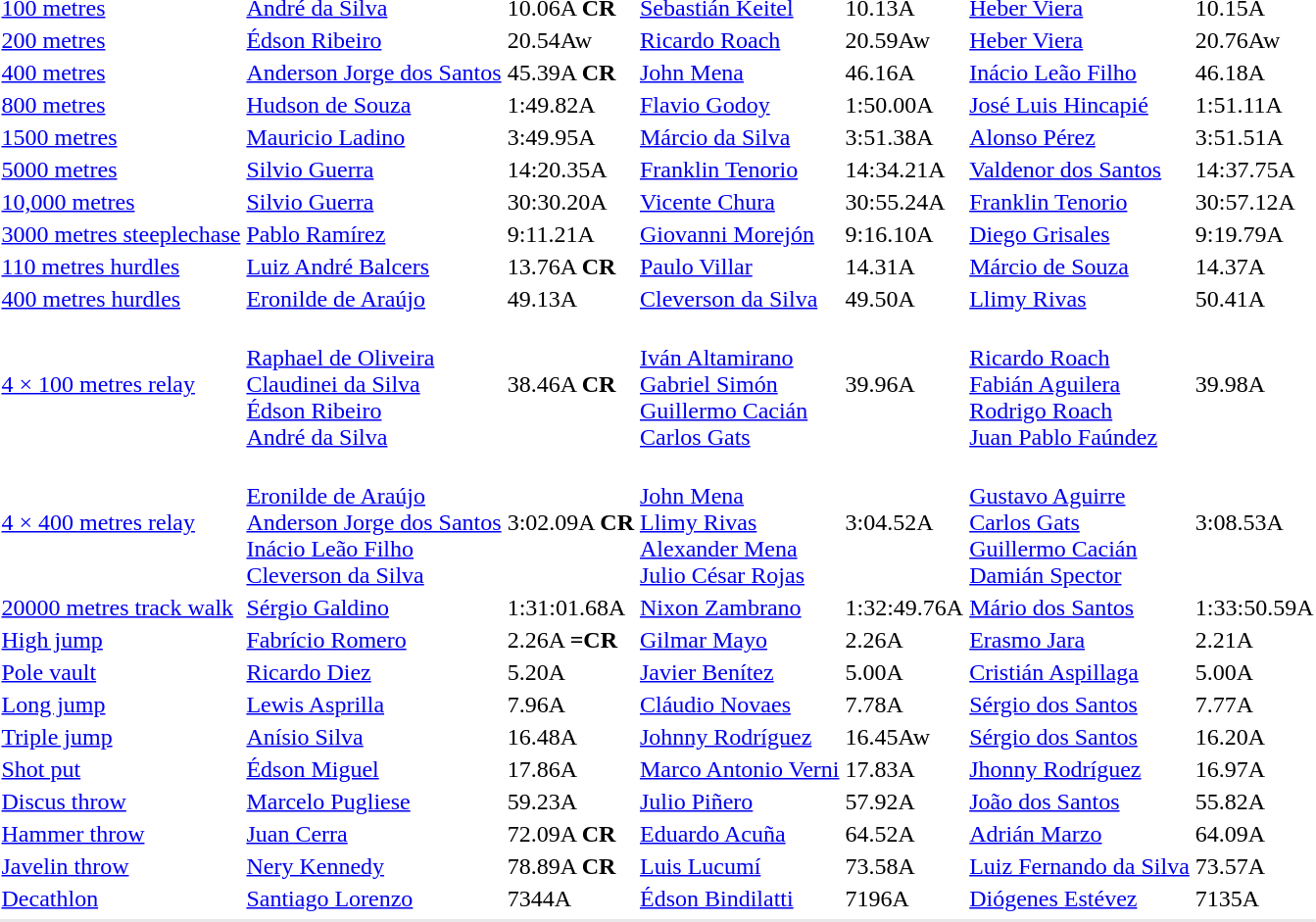<table>
<tr>
<td><a href='#'>100 metres</a></td>
<td><a href='#'>André da Silva</a><br> </td>
<td>10.06A <strong>CR</strong></td>
<td><a href='#'>Sebastián Keitel</a><br> </td>
<td>10.13A</td>
<td><a href='#'>Heber Viera</a><br> </td>
<td>10.15A</td>
</tr>
<tr>
<td><a href='#'>200 metres</a></td>
<td><a href='#'>Édson Ribeiro</a><br> </td>
<td>20.54Aw</td>
<td><a href='#'>Ricardo Roach</a><br> </td>
<td>20.59Aw</td>
<td><a href='#'>Heber Viera</a><br> </td>
<td>20.76Aw</td>
</tr>
<tr>
<td><a href='#'>400 metres</a></td>
<td><a href='#'>Anderson Jorge dos Santos</a><br> </td>
<td>45.39A <strong>CR</strong></td>
<td><a href='#'>John Mena</a><br> </td>
<td>46.16A</td>
<td><a href='#'>Inácio Leão Filho</a><br> </td>
<td>46.18A</td>
</tr>
<tr>
<td><a href='#'>800 metres</a></td>
<td><a href='#'>Hudson de Souza</a><br> </td>
<td>1:49.82A</td>
<td><a href='#'>Flavio Godoy</a><br> </td>
<td>1:50.00A</td>
<td><a href='#'>José Luis Hincapié</a><br> </td>
<td>1:51.11A</td>
</tr>
<tr>
<td><a href='#'>1500 metres</a></td>
<td><a href='#'>Mauricio Ladino</a><br> </td>
<td>3:49.95A</td>
<td><a href='#'>Márcio da Silva</a><br> </td>
<td>3:51.38A</td>
<td><a href='#'>Alonso Pérez</a><br> </td>
<td>3:51.51A</td>
</tr>
<tr>
<td><a href='#'>5000 metres</a></td>
<td><a href='#'>Silvio Guerra</a><br> </td>
<td>14:20.35A</td>
<td><a href='#'>Franklin Tenorio</a><br> </td>
<td>14:34.21A</td>
<td><a href='#'>Valdenor dos Santos</a><br> </td>
<td>14:37.75A</td>
</tr>
<tr>
<td><a href='#'>10,000 metres</a></td>
<td><a href='#'>Silvio Guerra</a><br> </td>
<td>30:30.20A</td>
<td><a href='#'>Vicente Chura</a><br> </td>
<td>30:55.24A</td>
<td><a href='#'>Franklin Tenorio</a><br> </td>
<td>30:57.12A</td>
</tr>
<tr>
<td><a href='#'>3000 metres steeplechase</a></td>
<td><a href='#'>Pablo Ramírez</a><br> </td>
<td>9:11.21A</td>
<td><a href='#'>Giovanni Morejón</a><br> </td>
<td>9:16.10A</td>
<td><a href='#'>Diego Grisales</a><br> </td>
<td>9:19.79A</td>
</tr>
<tr>
<td><a href='#'>110 metres hurdles</a></td>
<td><a href='#'>Luiz André Balcers</a><br> </td>
<td>13.76A <strong>CR</strong></td>
<td><a href='#'>Paulo Villar</a><br> </td>
<td>14.31A</td>
<td><a href='#'>Márcio de Souza</a><br> </td>
<td>14.37A</td>
</tr>
<tr>
<td><a href='#'>400 metres hurdles</a></td>
<td><a href='#'>Eronilde de Araújo</a><br> </td>
<td>49.13A</td>
<td><a href='#'>Cleverson da Silva</a><br> </td>
<td>49.50A</td>
<td><a href='#'>Llimy Rivas</a><br> </td>
<td>50.41A</td>
</tr>
<tr>
<td><a href='#'>4 × 100 metres relay</a></td>
<td><br><a href='#'>Raphael de Oliveira</a><br><a href='#'>Claudinei da Silva</a><br><a href='#'>Édson Ribeiro</a><br><a href='#'>André da Silva</a></td>
<td>38.46A <strong>CR</strong></td>
<td><br><a href='#'>Iván Altamirano</a><br><a href='#'>Gabriel Simón</a><br><a href='#'>Guillermo Cacián</a><br><a href='#'>Carlos Gats</a></td>
<td>39.96A</td>
<td><br><a href='#'>Ricardo Roach</a><br><a href='#'>Fabián Aguilera</a><br><a href='#'>Rodrigo Roach</a><br><a href='#'>Juan Pablo Faúndez</a></td>
<td>39.98A</td>
</tr>
<tr>
<td><a href='#'>4 × 400 metres relay</a></td>
<td><br><a href='#'>Eronilde de Araújo</a><br><a href='#'>Anderson Jorge dos Santos</a><br><a href='#'>Inácio Leão Filho</a><br><a href='#'>Cleverson da Silva</a></td>
<td>3:02.09A <strong>CR</strong></td>
<td><br><a href='#'>John Mena</a><br><a href='#'>Llimy Rivas</a><br><a href='#'>Alexander Mena</a><br><a href='#'>Julio César Rojas</a></td>
<td>3:04.52A</td>
<td><br><a href='#'>Gustavo Aguirre</a><br><a href='#'>Carlos Gats</a><br><a href='#'>Guillermo Cacián</a><br><a href='#'>Damián Spector</a></td>
<td>3:08.53A</td>
</tr>
<tr>
<td><a href='#'>20000 metres track walk</a></td>
<td><a href='#'>Sérgio Galdino</a><br> </td>
<td>1:31:01.68A</td>
<td><a href='#'>Nixon Zambrano</a><br> </td>
<td>1:32:49.76A</td>
<td><a href='#'>Mário dos Santos</a><br> </td>
<td>1:33:50.59A</td>
</tr>
<tr>
<td><a href='#'>High jump</a></td>
<td><a href='#'>Fabrício Romero</a><br> </td>
<td>2.26A <strong>=CR</strong></td>
<td><a href='#'>Gilmar Mayo</a><br> </td>
<td>2.26A</td>
<td><a href='#'>Erasmo Jara</a><br> </td>
<td>2.21A</td>
</tr>
<tr>
<td><a href='#'>Pole vault</a></td>
<td><a href='#'>Ricardo Diez</a><br> </td>
<td>5.20A</td>
<td><a href='#'>Javier Benítez</a><br> </td>
<td>5.00A</td>
<td><a href='#'>Cristián Aspillaga</a><br> </td>
<td>5.00A</td>
</tr>
<tr>
<td><a href='#'>Long jump</a></td>
<td><a href='#'>Lewis Asprilla</a><br> </td>
<td>7.96A</td>
<td><a href='#'>Cláudio Novaes</a><br> </td>
<td>7.78A</td>
<td><a href='#'>Sérgio dos Santos</a><br> </td>
<td>7.77A</td>
</tr>
<tr>
<td><a href='#'>Triple jump</a></td>
<td><a href='#'>Anísio Silva</a><br> </td>
<td>16.48A</td>
<td><a href='#'>Johnny Rodríguez</a><br> </td>
<td>16.45Aw</td>
<td><a href='#'>Sérgio dos Santos</a><br> </td>
<td>16.20A</td>
</tr>
<tr>
<td><a href='#'>Shot put</a></td>
<td><a href='#'>Édson Miguel</a><br> </td>
<td>17.86A</td>
<td><a href='#'>Marco Antonio Verni</a><br> </td>
<td>17.83A</td>
<td><a href='#'>Jhonny Rodríguez</a><br> </td>
<td>16.97A</td>
</tr>
<tr>
<td><a href='#'>Discus throw</a></td>
<td><a href='#'>Marcelo Pugliese</a><br> </td>
<td>59.23A</td>
<td><a href='#'>Julio Piñero</a><br> </td>
<td>57.92A</td>
<td><a href='#'>João dos Santos</a><br> </td>
<td>55.82A</td>
</tr>
<tr>
<td><a href='#'>Hammer throw</a></td>
<td><a href='#'>Juan Cerra</a><br> </td>
<td>72.09A <strong>CR</strong></td>
<td><a href='#'>Eduardo Acuña</a><br> </td>
<td>64.52A</td>
<td><a href='#'>Adrián Marzo</a><br> </td>
<td>64.09A</td>
</tr>
<tr>
<td><a href='#'>Javelin throw</a></td>
<td><a href='#'>Nery Kennedy</a><br> </td>
<td>78.89A <strong>CR</strong></td>
<td><a href='#'>Luis Lucumí</a><br> </td>
<td>73.58A</td>
<td><a href='#'>Luiz Fernando da Silva</a><br> </td>
<td>73.57A</td>
</tr>
<tr>
<td><a href='#'>Decathlon</a></td>
<td><a href='#'>Santiago Lorenzo</a><br> </td>
<td>7344A</td>
<td><a href='#'>Édson Bindilatti</a><br> </td>
<td>7196A</td>
<td><a href='#'>Diógenes Estévez</a><br> </td>
<td>7135A</td>
</tr>
<tr>
</tr>
<tr bgcolor= e8e8e8>
<td colspan=7></td>
</tr>
</table>
